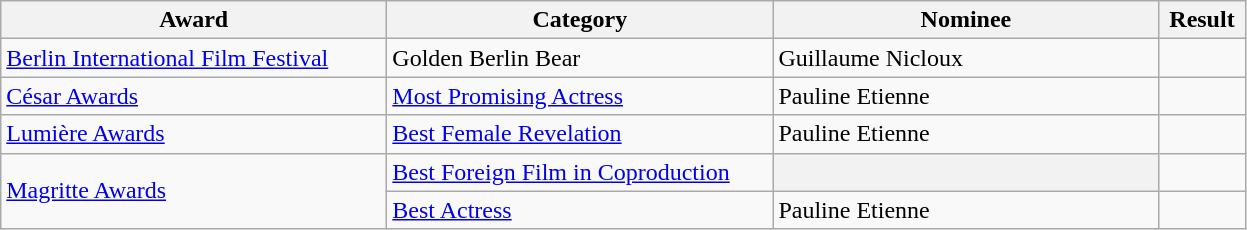<table class="wikitable">
<tr>
<th style="width:250px;">Award</th>
<th style="width:250px;">Category</th>
<th style="width:250px;">Nominee</th>
<th style="width:50px;">Result</th>
</tr>
<tr>
<td><a href='#'>Berlin International Film Festival</a></td>
<td>Golden Berlin Bear</td>
<td>Guillaume Nicloux</td>
<td></td>
</tr>
<tr>
<td><a href='#'>César Awards</a></td>
<td><a href='#'>Most Promising Actress</a></td>
<td>Pauline Etienne</td>
<td></td>
</tr>
<tr>
<td><a href='#'>Lumière Awards</a></td>
<td><a href='#'>Best Female Revelation</a></td>
<td>Pauline Etienne</td>
<td></td>
</tr>
<tr>
<td rowspan=2><a href='#'>Magritte Awards</a></td>
<td><a href='#'>Best Foreign Film in Coproduction</a></td>
<th></th>
<td></td>
</tr>
<tr>
<td><a href='#'>Best Actress</a></td>
<td>Pauline Etienne</td>
<td></td>
</tr>
</table>
